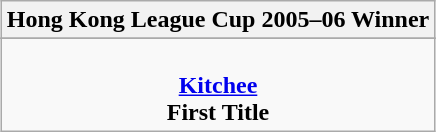<table class="wikitable" style="text-align: center; margin: 0 auto;">
<tr>
<th>Hong Kong League Cup 2005–06 Winner</th>
</tr>
<tr>
</tr>
<tr>
<td><br><strong><a href='#'>Kitchee</a></strong><br><strong>First Title</strong></td>
</tr>
</table>
